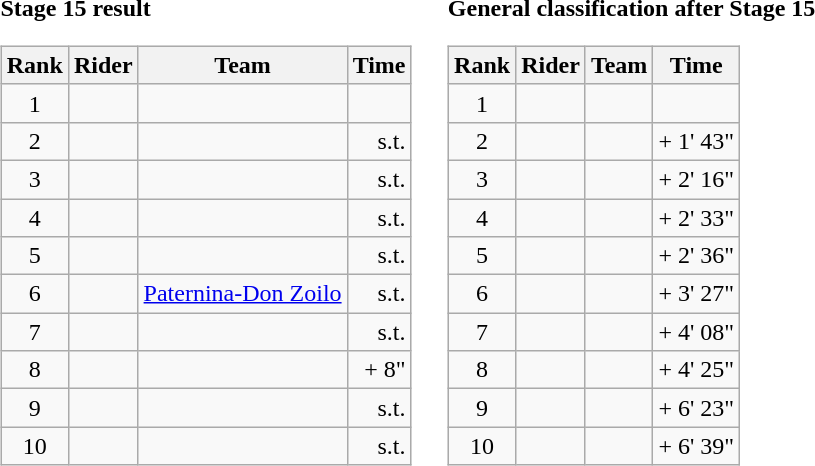<table>
<tr>
<td><strong>Stage 15 result</strong><br><table class="wikitable">
<tr>
<th scope="col">Rank</th>
<th scope="col">Rider</th>
<th scope="col">Team</th>
<th scope="col">Time</th>
</tr>
<tr>
<td style="text-align:center;">1</td>
<td></td>
<td></td>
<td style="text-align:right;"></td>
</tr>
<tr>
<td style="text-align:center;">2</td>
<td></td>
<td></td>
<td style="text-align:right;">s.t.</td>
</tr>
<tr>
<td style="text-align:center;">3</td>
<td></td>
<td></td>
<td style="text-align:right;">s.t.</td>
</tr>
<tr>
<td style="text-align:center;">4</td>
<td></td>
<td></td>
<td style="text-align:right;">s.t.</td>
</tr>
<tr>
<td style="text-align:center;">5</td>
<td></td>
<td></td>
<td style="text-align:right;">s.t.</td>
</tr>
<tr>
<td style="text-align:center;">6</td>
<td></td>
<td><a href='#'>Paternina-Don Zoilo</a></td>
<td style="text-align:right;">s.t.</td>
</tr>
<tr>
<td style="text-align:center;">7</td>
<td></td>
<td></td>
<td style="text-align:right;">s.t.</td>
</tr>
<tr>
<td style="text-align:center;">8</td>
<td></td>
<td></td>
<td style="text-align:right;">+ 8"</td>
</tr>
<tr>
<td style="text-align:center;">9</td>
<td></td>
<td></td>
<td style="text-align:right;">s.t.</td>
</tr>
<tr>
<td style="text-align:center;">10</td>
<td></td>
<td></td>
<td style="text-align:right;">s.t.</td>
</tr>
</table>
</td>
<td></td>
<td><strong>General classification after Stage 15</strong><br><table class="wikitable">
<tr>
<th scope="col">Rank</th>
<th scope="col">Rider</th>
<th scope="col">Team</th>
<th scope="col">Time</th>
</tr>
<tr>
<td style="text-align:center;">1</td>
<td></td>
<td></td>
<td style="text-align:right;"></td>
</tr>
<tr>
<td style="text-align:center;">2</td>
<td></td>
<td></td>
<td style="text-align:right;">+ 1' 43"</td>
</tr>
<tr>
<td style="text-align:center;">3</td>
<td></td>
<td></td>
<td style="text-align:right;">+ 2' 16"</td>
</tr>
<tr>
<td style="text-align:center;">4</td>
<td></td>
<td></td>
<td style="text-align:right;">+ 2' 33"</td>
</tr>
<tr>
<td style="text-align:center;">5</td>
<td></td>
<td></td>
<td style="text-align:right;">+ 2' 36"</td>
</tr>
<tr>
<td style="text-align:center;">6</td>
<td></td>
<td></td>
<td style="text-align:right;">+ 3' 27"</td>
</tr>
<tr>
<td style="text-align:center;">7</td>
<td></td>
<td></td>
<td style="text-align:right;">+ 4' 08"</td>
</tr>
<tr>
<td style="text-align:center;">8</td>
<td></td>
<td></td>
<td style="text-align:right;">+ 4' 25"</td>
</tr>
<tr>
<td style="text-align:center;">9</td>
<td></td>
<td></td>
<td style="text-align:right;">+ 6' 23"</td>
</tr>
<tr>
<td style="text-align:center;">10</td>
<td></td>
<td></td>
<td style="text-align:right;">+ 6' 39"</td>
</tr>
</table>
</td>
</tr>
</table>
